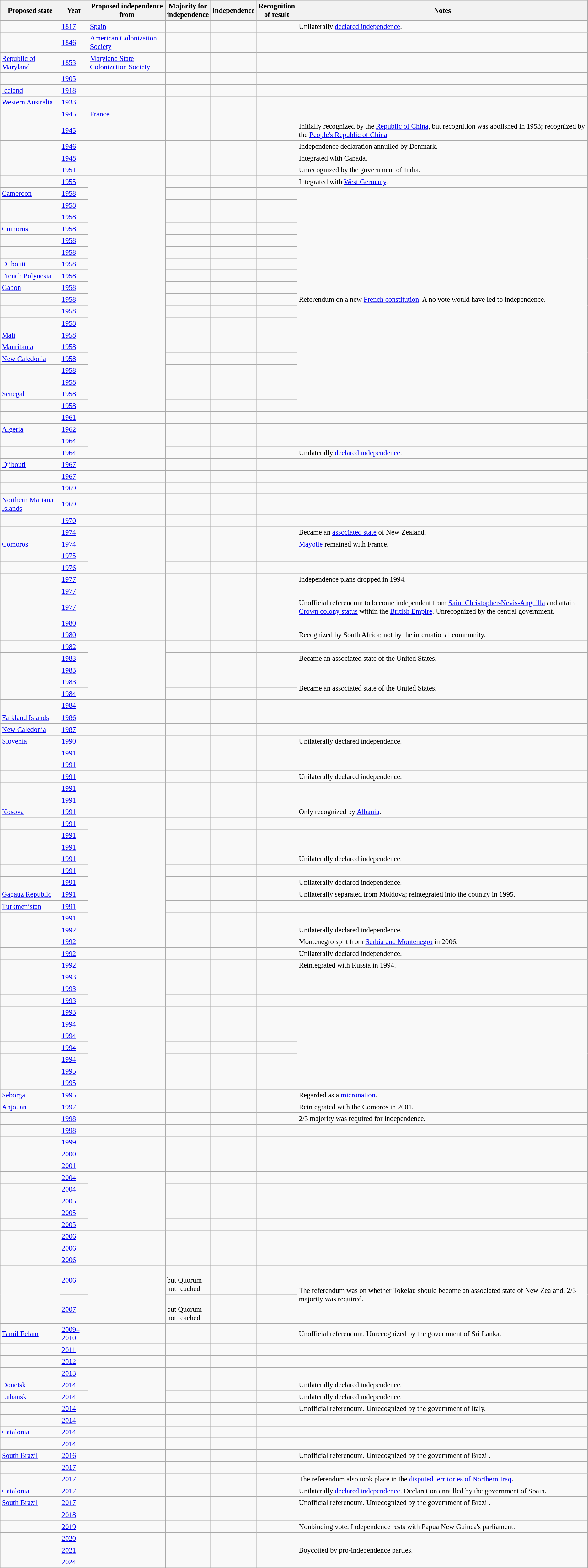<table class="wikitable sortable" style=font-size:95%>
<tr>
<th>Proposed state</th>
<th>Year</th>
<th>Proposed independence from</th>
<th width=80>Majority for independence</th>
<th width=80>Independence</th>
<th width=80>Recognition of result</th>
<th class="unsortable">Notes</th>
</tr>
<tr>
<td></td>
<td><a href='#'>1817</a></td>
<td> <a href='#'>Spain</a></td>
<td></td>
<td></td>
<td></td>
<td>Unilaterally <a href='#'>declared independence</a>.</td>
</tr>
<tr>
<td></td>
<td><a href='#'>1846</a></td>
<td><a href='#'>American Colonization Society</a></td>
<td></td>
<td></td>
<td></td>
<td></td>
</tr>
<tr>
<td> <a href='#'>Republic of Maryland</a></td>
<td><a href='#'>1853</a></td>
<td><a href='#'>Maryland State Colonization Society</a></td>
<td></td>
<td></td>
<td></td>
<td></td>
</tr>
<tr>
<td></td>
<td><a href='#'>1905</a></td>
<td></td>
<td></td>
<td></td>
<td></td>
<td></td>
</tr>
<tr>
<td> <a href='#'>Iceland</a></td>
<td><a href='#'>1918</a></td>
<td></td>
<td></td>
<td></td>
<td></td>
<td></td>
</tr>
<tr>
<td> <a href='#'>Western Australia</a></td>
<td><a href='#'>1933</a></td>
<td></td>
<td></td>
<td></td>
<td></td>
<td></td>
</tr>
<tr>
<td></td>
<td><a href='#'>1945</a></td>
<td> <a href='#'>France</a></td>
<td></td>
<td></td>
<td></td>
<td></td>
</tr>
<tr>
<td></td>
<td><a href='#'>1945</a></td>
<td></td>
<td></td>
<td></td>
<td></td>
<td>Initially recognized by the <a href='#'>Republic of China</a>, but recognition was abolished in 1953; recognized by the <a href='#'>People's Republic of China</a>.</td>
</tr>
<tr>
<td></td>
<td><a href='#'>1946</a></td>
<td></td>
<td></td>
<td></td>
<td></td>
<td>Independence declaration annulled by Denmark.</td>
</tr>
<tr>
<td></td>
<td><a href='#'>1948</a></td>
<td></td>
<td></td>
<td></td>
<td></td>
<td>Integrated with Canada.</td>
</tr>
<tr>
<td></td>
<td><a href='#'>1951</a></td>
<td></td>
<td></td>
<td></td>
<td></td>
<td>Unrecognized by the government of India.</td>
</tr>
<tr>
<td></td>
<td><a href='#'>1955</a></td>
<td rowspan="20"></td>
<td></td>
<td></td>
<td></td>
<td>Integrated with <a href='#'>West Germany</a>.</td>
</tr>
<tr>
<td> <a href='#'>Cameroon</a></td>
<td><a href='#'>1958</a></td>
<td></td>
<td></td>
<td></td>
<td rowspan="19">Referendum on a new <a href='#'>French constitution</a>. A no vote would have led to independence.</td>
</tr>
<tr>
<td></td>
<td><a href='#'>1958</a></td>
<td></td>
<td></td>
<td></td>
</tr>
<tr>
<td></td>
<td><a href='#'>1958</a></td>
<td></td>
<td></td>
<td></td>
</tr>
<tr>
<td> <a href='#'>Comoros</a></td>
<td><a href='#'>1958</a></td>
<td></td>
<td></td>
<td></td>
</tr>
<tr>
<td></td>
<td><a href='#'>1958</a></td>
<td></td>
<td></td>
<td></td>
</tr>
<tr>
<td></td>
<td><a href='#'>1958</a></td>
<td></td>
<td></td>
<td></td>
</tr>
<tr>
<td> <a href='#'>Djibouti</a></td>
<td><a href='#'>1958</a></td>
<td></td>
<td></td>
<td></td>
</tr>
<tr>
<td> <a href='#'>French Polynesia</a></td>
<td><a href='#'>1958</a></td>
<td></td>
<td></td>
<td></td>
</tr>
<tr>
<td> <a href='#'>Gabon</a></td>
<td><a href='#'>1958</a></td>
<td></td>
<td></td>
<td></td>
</tr>
<tr>
<td></td>
<td><a href='#'>1958</a></td>
<td></td>
<td></td>
<td></td>
</tr>
<tr>
<td></td>
<td><a href='#'>1958</a></td>
<td></td>
<td></td>
<td></td>
</tr>
<tr>
<td></td>
<td><a href='#'>1958</a></td>
<td></td>
<td></td>
<td></td>
</tr>
<tr>
<td> <a href='#'>Mali</a></td>
<td><a href='#'>1958</a></td>
<td></td>
<td></td>
<td></td>
</tr>
<tr>
<td> <a href='#'>Mauritania</a></td>
<td><a href='#'>1958</a></td>
<td></td>
<td></td>
<td></td>
</tr>
<tr>
<td> <a href='#'>New Caledonia</a></td>
<td><a href='#'>1958</a></td>
<td></td>
<td></td>
<td></td>
</tr>
<tr>
<td></td>
<td><a href='#'>1958</a></td>
<td></td>
<td></td>
<td></td>
</tr>
<tr>
<td></td>
<td><a href='#'>1958</a></td>
<td></td>
<td></td>
<td></td>
</tr>
<tr>
<td> <a href='#'>Senegal</a></td>
<td><a href='#'>1958</a></td>
<td></td>
<td></td>
<td></td>
</tr>
<tr>
<td></td>
<td><a href='#'>1958</a></td>
<td></td>
<td></td>
<td></td>
</tr>
<tr>
<td></td>
<td><a href='#'>1961</a></td>
<td></td>
<td></td>
<td></td>
<td></td>
<td></td>
</tr>
<tr>
<td> <a href='#'>Algeria</a></td>
<td><a href='#'>1962</a></td>
<td></td>
<td></td>
<td></td>
<td></td>
<td></td>
</tr>
<tr>
<td></td>
<td><a href='#'>1964</a></td>
<td rowspan="2"></td>
<td></td>
<td></td>
<td></td>
<td></td>
</tr>
<tr>
<td></td>
<td><a href='#'>1964</a></td>
<td></td>
<td></td>
<td></td>
<td>Unilaterally <a href='#'>declared independence</a>.</td>
</tr>
<tr>
<td> <a href='#'>Djibouti</a></td>
<td><a href='#'>1967</a></td>
<td></td>
<td></td>
<td></td>
<td></td>
<td></td>
</tr>
<tr>
<td></td>
<td><a href='#'>1967</a></td>
<td></td>
<td></td>
<td></td>
<td></td>
<td></td>
</tr>
<tr>
<td></td>
<td><a href='#'>1969</a></td>
<td></td>
<td></td>
<td></td>
<td></td>
<td></td>
</tr>
<tr>
<td> <a href='#'>Northern Mariana Islands</a></td>
<td><a href='#'>1969</a></td>
<td></td>
<td></td>
<td></td>
<td></td>
<td></td>
</tr>
<tr>
<td></td>
<td><a href='#'>1970</a></td>
<td></td>
<td></td>
<td></td>
<td></td>
<td></td>
</tr>
<tr>
<td></td>
<td><a href='#'>1974</a></td>
<td></td>
<td></td>
<td></td>
<td></td>
<td>Became an <a href='#'>associated state</a> of New Zealand.</td>
</tr>
<tr>
<td> <a href='#'>Comoros</a></td>
<td><a href='#'>1974</a></td>
<td></td>
<td></td>
<td></td>
<td></td>
<td><a href='#'>Mayotte</a> remained with France.</td>
</tr>
<tr>
<td></td>
<td><a href='#'>1975</a></td>
<td rowspan="2"></td>
<td></td>
<td></td>
<td></td>
<td></td>
</tr>
<tr>
<td></td>
<td><a href='#'>1976</a></td>
<td></td>
<td></td>
<td></td>
<td></td>
</tr>
<tr>
<td></td>
<td><a href='#'>1977</a></td>
<td></td>
<td></td>
<td></td>
<td></td>
<td>Independence plans dropped in 1994.</td>
</tr>
<tr>
<td></td>
<td><a href='#'>1977</a></td>
<td></td>
<td></td>
<td></td>
<td></td>
<td></td>
</tr>
<tr>
<td></td>
<td><a href='#'>1977</a></td>
<td></td>
<td></td>
<td></td>
<td></td>
<td>Unofficial referendum to become independent from <a href='#'>Saint Christopher-Nevis-Anguilla</a> and attain <a href='#'>Crown colony status</a> within the <a href='#'>British Empire</a>. Unrecognized by the central government.</td>
</tr>
<tr>
<td></td>
<td><a href='#'>1980</a></td>
<td></td>
<td></td>
<td></td>
<td></td>
<td></td>
</tr>
<tr>
<td></td>
<td><a href='#'>1980</a></td>
<td></td>
<td></td>
<td></td>
<td></td>
<td>Recognized by South Africa; not by the international community.</td>
</tr>
<tr>
<td></td>
<td><a href='#'>1982</a></td>
<td rowspan="5"></td>
<td></td>
<td></td>
<td></td>
<td></td>
</tr>
<tr>
<td></td>
<td><a href='#'>1983</a></td>
<td></td>
<td></td>
<td></td>
<td>Became an associated state of the United States.</td>
</tr>
<tr>
<td></td>
<td><a href='#'>1983</a></td>
<td></td>
<td></td>
<td></td>
<td></td>
</tr>
<tr>
<td rowspan="2"></td>
<td><a href='#'>1983</a></td>
<td></td>
<td></td>
<td></td>
<td rowspan="2">Became an associated state of the United States.</td>
</tr>
<tr>
<td><a href='#'>1984</a></td>
<td></td>
<td></td>
<td></td>
</tr>
<tr>
<td></td>
<td><a href='#'>1984</a></td>
<td></td>
<td></td>
<td></td>
<td></td>
<td></td>
</tr>
<tr>
<td> <a href='#'>Falkland Islands</a></td>
<td><a href='#'>1986</a></td>
<td></td>
<td></td>
<td></td>
<td></td>
<td></td>
</tr>
<tr>
<td> <a href='#'>New Caledonia</a></td>
<td><a href='#'>1987</a></td>
<td></td>
<td></td>
<td></td>
<td></td>
<td></td>
</tr>
<tr>
<td> <a href='#'>Slovenia</a></td>
<td><a href='#'>1990</a></td>
<td></td>
<td></td>
<td></td>
<td></td>
<td>Unilaterally declared independence.</td>
</tr>
<tr>
<td></td>
<td><a href='#'>1991</a></td>
<td rowspan="2"></td>
<td></td>
<td></td>
<td></td>
<td></td>
</tr>
<tr>
<td></td>
<td><a href='#'>1991</a></td>
<td></td>
<td></td>
<td></td>
<td></td>
</tr>
<tr>
<td></td>
<td><a href='#'>1991</a></td>
<td></td>
<td></td>
<td></td>
<td></td>
<td>Unilaterally declared independence.</td>
</tr>
<tr>
<td></td>
<td><a href='#'>1991</a></td>
<td rowspan="2"></td>
<td></td>
<td></td>
<td></td>
<td></td>
</tr>
<tr>
<td></td>
<td><a href='#'>1991</a></td>
<td></td>
<td></td>
<td></td>
<td></td>
</tr>
<tr>
<td> <a href='#'>Kosova</a></td>
<td><a href='#'>1991</a></td>
<td></td>
<td></td>
<td></td>
<td></td>
<td>Only recognized by <a href='#'>Albania</a>.</td>
</tr>
<tr>
<td></td>
<td><a href='#'>1991</a></td>
<td rowspan="2"></td>
<td></td>
<td></td>
<td></td>
<td></td>
</tr>
<tr>
<td></td>
<td><a href='#'>1991</a></td>
<td></td>
<td></td>
<td></td>
<td></td>
</tr>
<tr>
<td></td>
<td><a href='#'>1991</a></td>
<td></td>
<td></td>
<td></td>
<td></td>
<td></td>
</tr>
<tr>
<td></td>
<td><a href='#'>1991</a></td>
<td rowspan="6"></td>
<td></td>
<td></td>
<td></td>
<td>Unilaterally declared independence.</td>
</tr>
<tr>
<td></td>
<td><a href='#'>1991</a></td>
<td></td>
<td></td>
<td></td>
<td></td>
</tr>
<tr>
<td></td>
<td><a href='#'>1991</a></td>
<td></td>
<td></td>
<td></td>
<td>Unilaterally declared independence.</td>
</tr>
<tr>
<td> <a href='#'>Gagauz Republic</a></td>
<td><a href='#'>1991</a></td>
<td></td>
<td></td>
<td></td>
<td>Unilaterally separated from Moldova; reintegrated into the country in 1995.</td>
</tr>
<tr>
<td> <a href='#'>Turkmenistan</a></td>
<td><a href='#'>1991</a></td>
<td></td>
<td></td>
<td></td>
<td></td>
</tr>
<tr>
<td></td>
<td><a href='#'>1991</a></td>
<td></td>
<td></td>
<td></td>
<td></td>
</tr>
<tr>
<td></td>
<td><a href='#'>1992</a></td>
<td rowspan="2"></td>
<td></td>
<td></td>
<td></td>
<td>Unilaterally declared independence.</td>
</tr>
<tr>
<td></td>
<td><a href='#'>1992</a></td>
<td></td>
<td></td>
<td></td>
<td>Montenegro split from <a href='#'>Serbia and Montenegro</a> in 2006.</td>
</tr>
<tr>
<td></td>
<td><a href='#'>1992</a></td>
<td></td>
<td></td>
<td></td>
<td></td>
<td>Unilaterally declared independence.</td>
</tr>
<tr>
<td></td>
<td><a href='#'>1992</a></td>
<td></td>
<td></td>
<td></td>
<td></td>
<td>Reintegrated with Russia in 1994.</td>
</tr>
<tr>
<td></td>
<td><a href='#'>1993</a></td>
<td></td>
<td></td>
<td></td>
<td></td>
<td></td>
</tr>
<tr>
<td></td>
<td><a href='#'>1993</a></td>
<td rowspan="2"></td>
<td></td>
<td></td>
<td></td>
<td></td>
</tr>
<tr>
<td></td>
<td><a href='#'>1993</a></td>
<td></td>
<td></td>
<td></td>
<td></td>
</tr>
<tr>
<td></td>
<td><a href='#'>1993</a></td>
<td rowspan="5"></td>
<td></td>
<td></td>
<td></td>
<td></td>
</tr>
<tr>
<td></td>
<td><a href='#'>1994</a></td>
<td></td>
<td></td>
<td></td>
<td rowspan="4"></td>
</tr>
<tr>
<td></td>
<td><a href='#'>1994</a></td>
<td></td>
<td></td>
<td></td>
</tr>
<tr>
<td></td>
<td><a href='#'>1994</a></td>
<td></td>
<td></td>
<td></td>
</tr>
<tr>
<td></td>
<td><a href='#'>1994</a></td>
<td></td>
<td></td>
<td></td>
</tr>
<tr>
<td></td>
<td><a href='#'>1995</a></td>
<td></td>
<td></td>
<td></td>
<td></td>
<td></td>
</tr>
<tr>
<td></td>
<td><a href='#'>1995</a></td>
<td></td>
<td></td>
<td></td>
<td></td>
<td></td>
</tr>
<tr>
<td> <a href='#'>Seborga</a></td>
<td><a href='#'>1995</a></td>
<td></td>
<td></td>
<td></td>
<td></td>
<td>Regarded as a <a href='#'>micronation</a>.</td>
</tr>
<tr>
<td> <a href='#'>Anjouan</a></td>
<td><a href='#'>1997</a></td>
<td></td>
<td></td>
<td></td>
<td></td>
<td>Reintegrated with the Comoros in 2001.</td>
</tr>
<tr>
<td></td>
<td><a href='#'>1998</a></td>
<td></td>
<td></td>
<td></td>
<td></td>
<td>2/3 majority was required for independence.</td>
</tr>
<tr>
<td></td>
<td><a href='#'>1998</a></td>
<td></td>
<td></td>
<td></td>
<td></td>
<td></td>
</tr>
<tr>
<td></td>
<td><a href='#'>1999</a></td>
<td></td>
<td></td>
<td></td>
<td></td>
<td></td>
</tr>
<tr>
<td></td>
<td><a href='#'>2000</a></td>
<td></td>
<td></td>
<td></td>
<td></td>
<td></td>
</tr>
<tr>
<td></td>
<td><a href='#'>2001</a></td>
<td></td>
<td></td>
<td></td>
<td></td>
<td></td>
</tr>
<tr>
<td></td>
<td><a href='#'>2004</a></td>
<td rowspan="2"></td>
<td></td>
<td></td>
<td></td>
<td></td>
</tr>
<tr>
<td></td>
<td><a href='#'>2004</a></td>
<td></td>
<td></td>
<td></td>
<td></td>
</tr>
<tr>
<td></td>
<td><a href='#'>2005</a></td>
<td></td>
<td></td>
<td></td>
<td></td>
<td></td>
</tr>
<tr>
<td></td>
<td><a href='#'>2005</a></td>
<td rowspan="2"></td>
<td></td>
<td></td>
<td></td>
<td></td>
</tr>
<tr>
<td></td>
<td><a href='#'>2005</a></td>
<td></td>
<td></td>
<td></td>
<td></td>
</tr>
<tr>
<td></td>
<td><a href='#'>2006</a></td>
<td></td>
<td></td>
<td></td>
<td></td>
<td></td>
</tr>
<tr>
<td></td>
<td><a href='#'>2006</a></td>
<td></td>
<td></td>
<td></td>
<td></td>
<td></td>
</tr>
<tr>
<td></td>
<td><a href='#'>2006</a></td>
<td></td>
<td></td>
<td></td>
<td></td>
<td></td>
</tr>
<tr>
<td rowspan="2"></td>
<td><a href='#'>2006</a></td>
<td rowspan="2"></td>
<td><br>but Quorum not reached</td>
<td></td>
<td></td>
<td rowspan="2">The referendum was on whether Tokelau should become an associated state of New Zealand. 2/3 majority was required.</td>
</tr>
<tr>
<td><a href='#'>2007</a></td>
<td><br>but Quorum not reached</td>
<td></td>
<td></td>
</tr>
<tr>
<td> <a href='#'>Tamil Eelam</a></td>
<td><a href='#'>2009–2010</a></td>
<td></td>
<td></td>
<td></td>
<td></td>
<td>Unofficial referendum. Unrecognized by the government of Sri Lanka.</td>
</tr>
<tr>
<td></td>
<td><a href='#'>2011</a></td>
<td></td>
<td></td>
<td></td>
<td></td>
<td></td>
</tr>
<tr>
<td></td>
<td><a href='#'>2012</a></td>
<td></td>
<td></td>
<td></td>
<td></td>
<td></td>
</tr>
<tr>
<td></td>
<td><a href='#'>2013</a></td>
<td></td>
<td></td>
<td></td>
<td></td>
<td></td>
</tr>
<tr>
<td> <a href='#'>Donetsk</a></td>
<td><a href='#'>2014</a></td>
<td rowspan="2"></td>
<td></td>
<td></td>
<td></td>
<td>Unilaterally declared independence.</td>
</tr>
<tr>
<td> <a href='#'>Luhansk</a></td>
<td><a href='#'>2014</a></td>
<td></td>
<td></td>
<td></td>
<td>Unilaterally declared independence.</td>
</tr>
<tr>
<td></td>
<td><a href='#'>2014</a></td>
<td></td>
<td></td>
<td></td>
<td></td>
<td>Unofficial referendum. Unrecognized by the government of Italy.</td>
</tr>
<tr>
<td></td>
<td><a href='#'>2014</a></td>
<td></td>
<td></td>
<td></td>
<td></td>
<td></td>
</tr>
<tr>
<td> <a href='#'>Catalonia</a></td>
<td><a href='#'>2014</a></td>
<td></td>
<td></td>
<td></td>
<td></td>
<td></td>
</tr>
<tr>
<td></td>
<td><a href='#'>2014</a></td>
<td></td>
<td></td>
<td></td>
<td></td>
<td></td>
</tr>
<tr>
<td> <a href='#'>South Brazil</a></td>
<td><a href='#'>2016</a></td>
<td></td>
<td></td>
<td></td>
<td></td>
<td>Unofficial referendum. Unrecognized by the government of Brazil.</td>
</tr>
<tr>
<td></td>
<td><a href='#'>2017</a></td>
<td></td>
<td></td>
<td></td>
<td></td>
<td></td>
</tr>
<tr>
<td></td>
<td><a href='#'>2017</a></td>
<td></td>
<td></td>
<td></td>
<td> </td>
<td>The referendum also took place in the <a href='#'>disputed territories of Northern Iraq</a>.</td>
</tr>
<tr>
<td> <a href='#'>Catalonia</a></td>
<td><a href='#'>2017</a></td>
<td></td>
<td></td>
<td></td>
<td></td>
<td>Unilaterally <a href='#'>declared independence</a>. Declaration annulled by the government of Spain.</td>
</tr>
<tr>
<td> <a href='#'>South Brazil</a></td>
<td><a href='#'>2017</a></td>
<td></td>
<td></td>
<td></td>
<td></td>
<td>Unofficial referendum. Unrecognized by the government of Brazil.</td>
</tr>
<tr>
<td></td>
<td><a href='#'>2018</a></td>
<td></td>
<td></td>
<td></td>
<td></td>
<td></td>
</tr>
<tr>
<td></td>
<td><a href='#'>2019</a></td>
<td></td>
<td></td>
<td></td>
<td></td>
<td>Nonbinding vote. Independence rests with Papua New Guinea's parliament.</td>
</tr>
<tr>
<td rowspan="2"></td>
<td><a href='#'>2020</a></td>
<td rowspan="2"></td>
<td></td>
<td></td>
<td></td>
<td></td>
</tr>
<tr>
<td><a href='#'>2021</a></td>
<td></td>
<td></td>
<td></td>
<td>Boycotted by pro-independence parties.</td>
</tr>
<tr>
<td></td>
<td><a href='#'>2024</a></td>
<td></td>
<td></td>
<td></td>
<td></td>
<td></td>
</tr>
</table>
